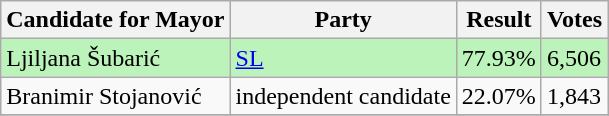<table class=wikitable>
<tr>
<th>Candidate for Mayor</th>
<th>Party</th>
<th>Result</th>
<th>Votes</th>
</tr>
<tr>
<td style="background:#BBF3BB;">Ljiljana Šubarić</td>
<td style="background:#BBF3BB;"><a href='#'>SL</a></td>
<td style="background:#BBF3BB;">77.93%</td>
<td style="background:#BBF3BB;">6,506</td>
</tr>
<tr>
<td>Branimir Stojanović</td>
<td>independent candidate</td>
<td>22.07%</td>
<td>1,843</td>
</tr>
<tr>
</tr>
</table>
